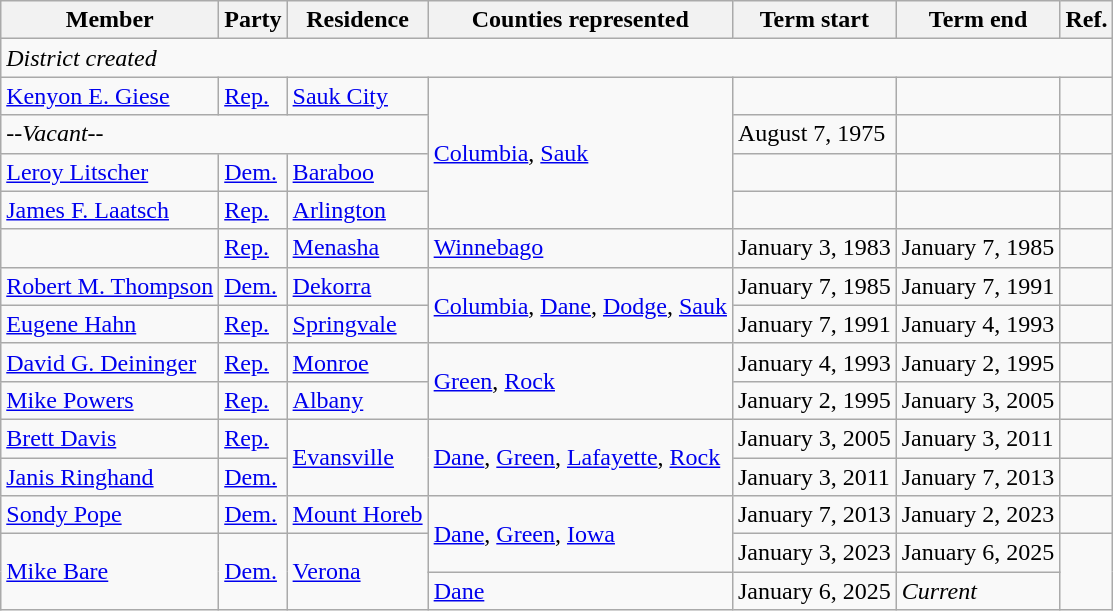<table class="wikitable">
<tr>
<th>Member</th>
<th>Party</th>
<th>Residence</th>
<th>Counties represented</th>
<th>Term start</th>
<th>Term end</th>
<th>Ref.</th>
</tr>
<tr>
<td colspan="7"><em>District created</em></td>
</tr>
<tr>
<td><a href='#'>Kenyon E. Giese</a></td>
<td><a href='#'>Rep.</a></td>
<td><a href='#'>Sauk City</a></td>
<td rowspan="4"><a href='#'>Columbia</a>, <a href='#'>Sauk</a></td>
<td></td>
<td></td>
<td></td>
</tr>
<tr>
<td colspan="3"><em>--Vacant--</em></td>
<td>August 7, 1975</td>
<td></td>
<td></td>
</tr>
<tr>
<td><a href='#'>Leroy Litscher</a></td>
<td><a href='#'>Dem.</a></td>
<td><a href='#'>Baraboo</a></td>
<td></td>
<td></td>
<td></td>
</tr>
<tr>
<td><a href='#'>James F. Laatsch</a></td>
<td><a href='#'>Rep.</a></td>
<td><a href='#'>Arlington</a></td>
<td></td>
<td></td>
<td></td>
</tr>
<tr>
<td></td>
<td><a href='#'>Rep.</a></td>
<td><a href='#'>Menasha</a></td>
<td><a href='#'>Winnebago</a></td>
<td>January 3, 1983</td>
<td>January 7, 1985</td>
<td></td>
</tr>
<tr>
<td><a href='#'>Robert M. Thompson</a></td>
<td><a href='#'>Dem.</a></td>
<td><a href='#'>Dekorra</a></td>
<td rowspan="2"><a href='#'>Columbia</a>, <a href='#'>Dane</a>, <a href='#'>Dodge</a>, <a href='#'>Sauk</a></td>
<td>January 7, 1985</td>
<td>January 7, 1991</td>
<td></td>
</tr>
<tr>
<td><a href='#'>Eugene Hahn</a></td>
<td><a href='#'>Rep.</a></td>
<td><a href='#'>Springvale</a></td>
<td>January 7, 1991</td>
<td>January 4, 1993</td>
<td></td>
</tr>
<tr>
<td><a href='#'>David G. Deininger</a></td>
<td><a href='#'>Rep.</a></td>
<td><a href='#'>Monroe</a></td>
<td rowspan="2"><a href='#'>Green</a>, <a href='#'>Rock</a></td>
<td>January 4, 1993</td>
<td>January 2, 1995</td>
<td></td>
</tr>
<tr>
<td><a href='#'>Mike Powers</a></td>
<td><a href='#'>Rep.</a></td>
<td><a href='#'>Albany</a></td>
<td>January 2, 1995</td>
<td>January 3, 2005</td>
<td></td>
</tr>
<tr>
<td><a href='#'>Brett Davis</a></td>
<td><a href='#'>Rep.</a></td>
<td rowspan="2"><a href='#'>Evansville</a></td>
<td rowspan="2"><a href='#'>Dane</a>, <a href='#'>Green</a>, <a href='#'>Lafayette</a>, <a href='#'>Rock</a></td>
<td>January 3, 2005</td>
<td>January 3, 2011</td>
<td></td>
</tr>
<tr>
<td><a href='#'>Janis Ringhand</a></td>
<td><a href='#'>Dem.</a></td>
<td>January 3, 2011</td>
<td>January 7, 2013</td>
<td></td>
</tr>
<tr>
<td><a href='#'>Sondy Pope</a></td>
<td><a href='#'>Dem.</a></td>
<td><a href='#'>Mount Horeb</a></td>
<td rowspan="2"><a href='#'>Dane</a>, <a href='#'>Green</a>, <a href='#'>Iowa</a></td>
<td>January 7, 2013</td>
<td>January 2, 2023</td>
<td></td>
</tr>
<tr>
<td rowspan="2"><a href='#'>Mike Bare</a></td>
<td rowspan="2" ><a href='#'>Dem.</a></td>
<td rowspan="2"><a href='#'>Verona</a></td>
<td>January 3, 2023</td>
<td>January 6, 2025</td>
<td rowspan="2"></td>
</tr>
<tr>
<td><a href='#'>Dane</a></td>
<td>January 6, 2025</td>
<td><em>Current</em></td>
</tr>
</table>
